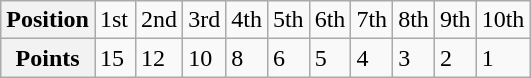<table class="wikitable" style="font-size: 100%;">
<tr>
<th>Position</th>
<td width="20">1st</td>
<td width="20">2nd</td>
<td width="20">3rd</td>
<td width="20">4th</td>
<td width="20">5th</td>
<td width="20">6th</td>
<td width="20">7th</td>
<td width="20">8th</td>
<td width="20">9th</td>
<td width="20">10th</td>
</tr>
<tr>
<th>Points</th>
<td>15</td>
<td>12</td>
<td>10</td>
<td>8</td>
<td>6</td>
<td>5</td>
<td>4</td>
<td>3</td>
<td>2</td>
<td>1</td>
</tr>
</table>
